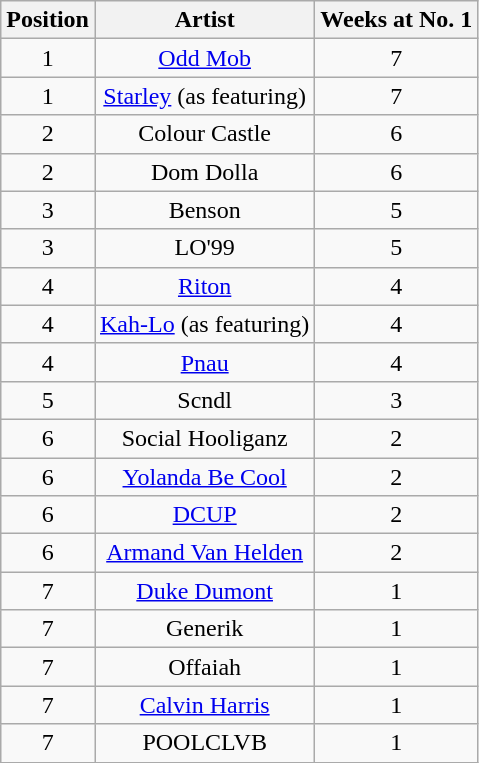<table class="wikitable">
<tr>
<th style="text-align: center;">Position</th>
<th style="text-align: center;">Artist</th>
<th style="text-align: center;">Weeks at No. 1</th>
</tr>
<tr>
<td style="text-align: center;">1</td>
<td style="text-align: center;"><a href='#'>Odd Mob</a></td>
<td style="text-align: center;">7</td>
</tr>
<tr>
<td style="text-align: center;">1</td>
<td style="text-align: center;"><a href='#'>Starley</a> (as featuring)</td>
<td style="text-align: center;">7</td>
</tr>
<tr>
<td style="text-align: center;">2</td>
<td style="text-align: center;">Colour Castle</td>
<td style="text-align: center;">6</td>
</tr>
<tr>
<td style="text-align: center;">2</td>
<td style="text-align: center;">Dom Dolla</td>
<td style="text-align: center;">6</td>
</tr>
<tr>
<td style="text-align: center;">3</td>
<td style="text-align: center;">Benson</td>
<td style="text-align: center;">5</td>
</tr>
<tr>
<td style="text-align: center;">3</td>
<td style="text-align: center;">LO'99</td>
<td style="text-align: center;">5</td>
</tr>
<tr>
<td style="text-align: center;">4</td>
<td style="text-align: center;"><a href='#'>Riton</a></td>
<td style="text-align: center;">4</td>
</tr>
<tr>
<td style="text-align: center;">4</td>
<td style="text-align: center;"><a href='#'>Kah-Lo</a> (as featuring)</td>
<td style="text-align: center;">4</td>
</tr>
<tr>
<td style="text-align: center;">4</td>
<td style="text-align: center;"><a href='#'>Pnau</a></td>
<td style="text-align: center;">4</td>
</tr>
<tr>
<td style="text-align: center;">5</td>
<td style="text-align: center;">Scndl</td>
<td style="text-align: center;">3</td>
</tr>
<tr>
<td style="text-align: center;">6</td>
<td style="text-align: center;">Social Hooliganz</td>
<td style="text-align: center;">2</td>
</tr>
<tr>
<td style="text-align: center;">6</td>
<td style="text-align: center;"><a href='#'>Yolanda Be Cool</a></td>
<td style="text-align: center;">2</td>
</tr>
<tr>
<td style="text-align: center;">6</td>
<td style="text-align: center;"><a href='#'>DCUP</a></td>
<td style="text-align: center;">2</td>
</tr>
<tr>
<td style="text-align: center;">6</td>
<td style="text-align: center;"><a href='#'>Armand Van Helden</a></td>
<td style="text-align: center;">2</td>
</tr>
<tr>
<td style="text-align: center;">7</td>
<td style="text-align: center;"><a href='#'>Duke Dumont</a></td>
<td style="text-align: center;">1</td>
</tr>
<tr>
<td style="text-align: center;">7</td>
<td style="text-align: center;">Generik</td>
<td style="text-align: center;">1</td>
</tr>
<tr>
<td style="text-align: center;">7</td>
<td style="text-align: center;">Offaiah</td>
<td style="text-align: center;">1</td>
</tr>
<tr>
<td style="text-align: center;">7</td>
<td style="text-align: center;"><a href='#'>Calvin Harris</a></td>
<td style="text-align: center;">1</td>
</tr>
<tr>
<td style="text-align: center;">7</td>
<td style="text-align: center;">POOLCLVB</td>
<td style="text-align: center;">1</td>
</tr>
</table>
